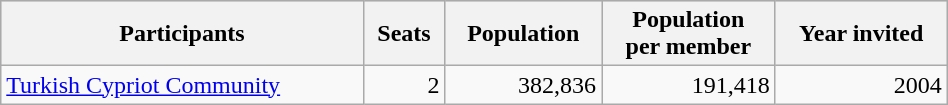<table class="wikitable sortable center" width=50%>
<tr bgcolor="lightgrey">
<th>Participants</th>
<th>Seats</th>
<th>Population</th>
<th>Population<br>per member</th>
<th>Year invited</th>
</tr>
<tr align="right">
<td align="left"> <a href='#'>Turkish Cypriot Community</a></td>
<td>2</td>
<td>382,836</td>
<td>191,418</td>
<td>2004</td>
</tr>
</table>
